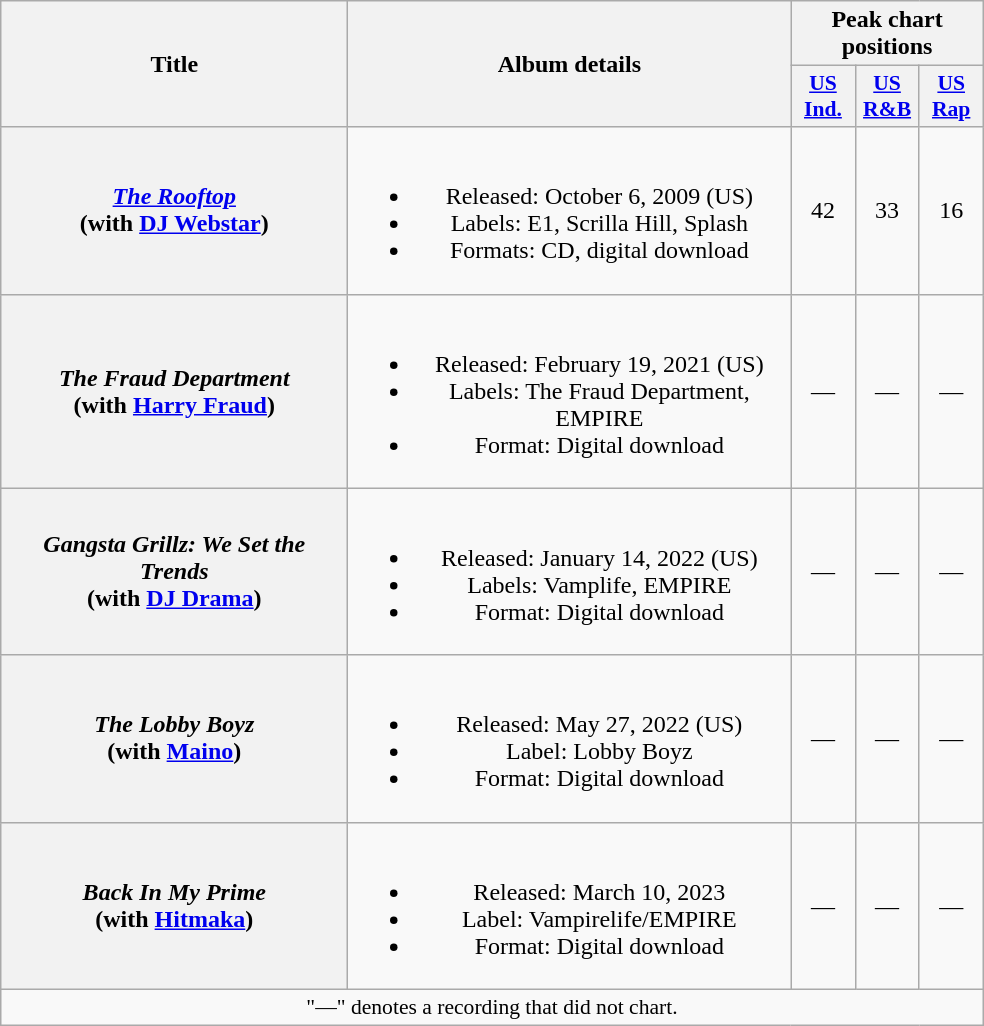<table class="wikitable plainrowheaders" style="text-align:center;" border="1">
<tr>
<th scope="col" rowspan="2" style="width:14em;">Title</th>
<th scope="col" rowspan="2" style="width:18em;">Album details</th>
<th scope="col" colspan="3">Peak chart positions</th>
</tr>
<tr>
<th scope="col" style="width:2.5em;font-size:90%;"><a href='#'>US<br>Ind.</a><br></th>
<th scope="col" style="width:2.5em;font-size:90%;"><a href='#'>US<br>R&B</a><br></th>
<th scope="col" style="width:2.5em;font-size:90%;"><a href='#'>US<br>Rap</a><br></th>
</tr>
<tr>
<th scope="row"><em><a href='#'>The Rooftop</a></em><br><span>(with <a href='#'>DJ Webstar</a>)</span></th>
<td><br><ul><li>Released: October 6, 2009 <span>(US)</span></li><li>Labels: E1, Scrilla Hill, Splash</li><li>Formats: CD, digital download</li></ul></td>
<td>42</td>
<td>33</td>
<td>16</td>
</tr>
<tr>
<th scope="row"><em>The Fraud Department</em><br><span>(with <a href='#'>Harry Fraud</a>)</span></th>
<td><br><ul><li>Released: February 19, 2021 <span>(US)</span></li><li>Labels: The Fraud Department, EMPIRE</li><li>Format: Digital download</li></ul></td>
<td>—</td>
<td>—</td>
<td>—</td>
</tr>
<tr>
<th scope="row"><em>Gangsta Grillz: We Set the Trends</em><br><span>(with <a href='#'>DJ Drama</a>)</span></th>
<td><br><ul><li>Released: January 14, 2022 <span>(US)</span></li><li>Labels: Vamplife, EMPIRE</li><li>Format: Digital download</li></ul></td>
<td>—</td>
<td>—</td>
<td>—</td>
</tr>
<tr>
<th scope="row"><em>The Lobby Boyz</em><br><span>(with <a href='#'>Maino</a>)</span></th>
<td><br><ul><li>Released: May 27, 2022 <span>(US)</span></li><li>Label: Lobby Boyz</li><li>Format: Digital download</li></ul></td>
<td>—</td>
<td>—</td>
<td>—</td>
</tr>
<tr>
<th scope="row"><em>Back In My Prime</em><br><span>(with <a href='#'>Hitmaka</a>)</span></th>
<td><br><ul><li>Released: March 10, 2023</li><li>Label: Vampirelife/EMPIRE</li><li>Format: Digital download</li></ul></td>
<td>—</td>
<td>—</td>
<td>—</td>
</tr>
<tr>
<td colspan="14" style="font-size:90%">"—" denotes a recording that did not chart.</td>
</tr>
</table>
